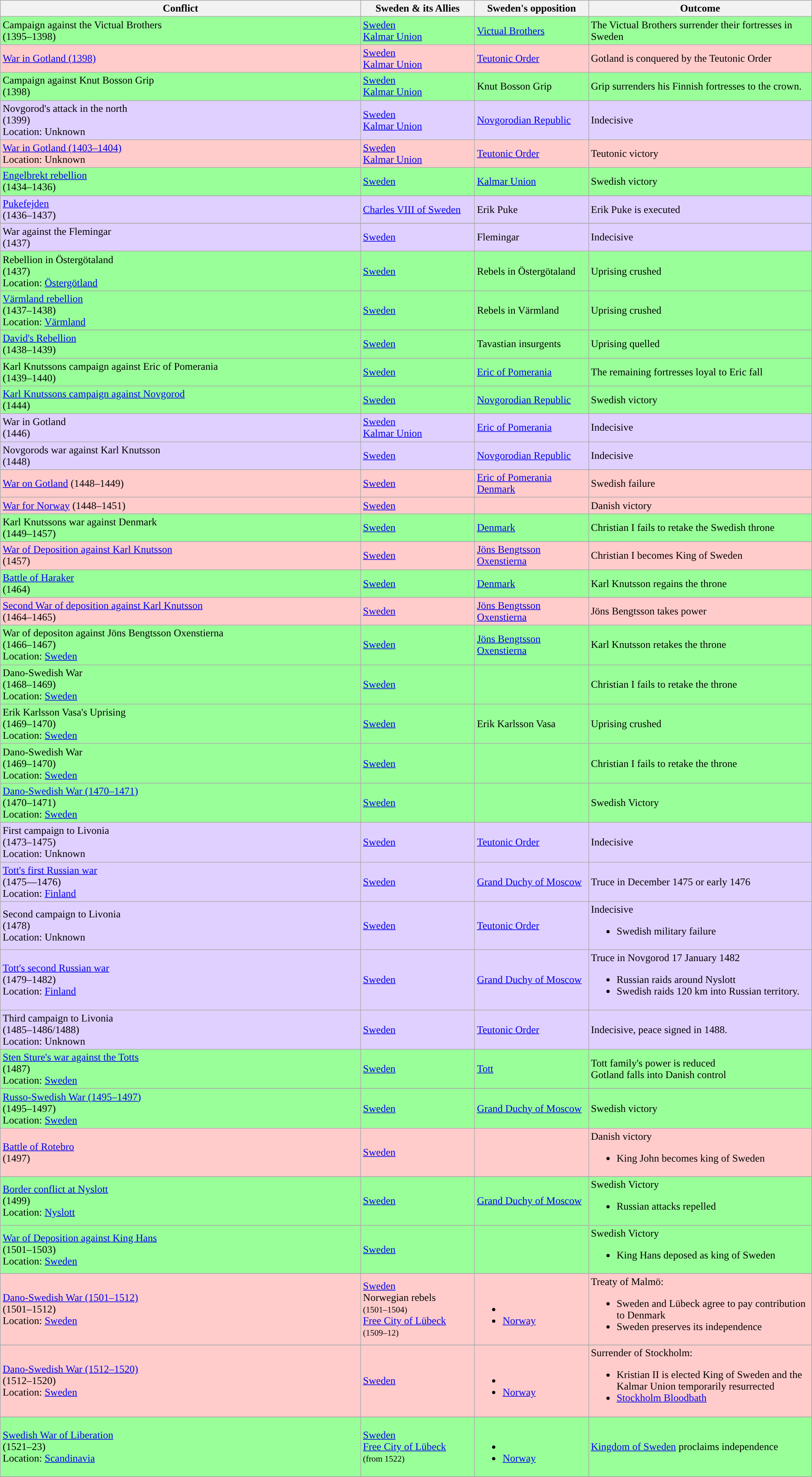<table class="wikitable sortable" width="100%">
<tr>
<th rowspan="1">Conflict</th>
<th rowspan="1" width=170px>Sweden & its Allies</th>
<th rowspan="1" width=170px>Sweden's opposition</th>
<th rowspan="1" width=340px>Outcome</th>
</tr>
<tr bgcolor="#99ff99">
<td>Campaign against the Victual Brothers <br> (1395–1398)</td>
<td><a href='#'>Sweden</a> <br> <a href='#'>Kalmar Union</a></td>
<td><a href='#'>Victual Brothers</a></td>
<td>The Victual Brothers surrender their fortresses in Sweden</td>
</tr>
<tr bgcolor="#FFCCCB">
<td><a href='#'>War in Gotland (1398)</a></td>
<td> <a href='#'>Sweden</a> <br>  <a href='#'>Kalmar Union</a></td>
<td> <a href='#'>Teutonic Order</a></td>
<td>Gotland is conquered by the Teutonic Order</td>
</tr>
<tr bgcolor="#99ff99">
<td>Campaign against Knut Bosson Grip <br> (1398)</td>
<td><a href='#'>Sweden</a> <br> <a href='#'>Kalmar Union</a></td>
<td>Knut Bosson Grip</td>
<td>Grip surrenders his Finnish fortresses to the crown.</td>
</tr>
<tr bgcolor="#E0D0FF">
<td>Novgorod's attack in the north<br>(1399)<br>Location: Unknown</td>
<td><a href='#'>Sweden</a> <br> <a href='#'>Kalmar Union</a></td>
<td><a href='#'>Novgorodian Republic</a></td>
<td>Indecisive</td>
</tr>
<tr bgcolor="#FFCCCB">
<td><a href='#'>War in Gotland (1403–1404)</a><br>Location: Unknown</td>
<td><a href='#'>Sweden</a> <br> <a href='#'>Kalmar Union</a></td>
<td><a href='#'>Teutonic Order</a></td>
<td>Teutonic victory</td>
</tr>
<tr bgcolor="#99ff99">
<td><a href='#'>Engelbrekt rebellion</a> <br> (1434–1436)</td>
<td><a href='#'>Sweden</a></td>
<td><a href='#'>Kalmar Union</a></td>
<td>Swedish victory</td>
</tr>
<tr>
</tr>
<tr bgcolor="#E0D0FF ">
<td><a href='#'>Pukefejden</a> <br> (1436–1437)</td>
<td><a href='#'>Charles VIII of Sweden</a></td>
<td>Erik Puke</td>
<td>Erik Puke is executed</td>
</tr>
<tr>
</tr>
<tr bgcolor="#E0D0FF">
<td>War against the Flemingar <br> (1437)</td>
<td><a href='#'>Sweden</a></td>
<td>Flemingar</td>
<td>Indecisive</td>
</tr>
<tr bgcolor="#99ff99">
<td>Rebellion in Östergötaland <br>(1437)<br>Location: <a href='#'>Östergötland</a></td>
<td><a href='#'>Sweden</a></td>
<td>Rebels in Östergötaland</td>
<td>Uprising crushed</td>
</tr>
<tr bgcolor="#99ff99">
<td><a href='#'>Värmland rebellion</a> <br>(1437–1438)<br>Location: <a href='#'>Värmland</a></td>
<td><a href='#'>Sweden</a></td>
<td>Rebels in Värmland</td>
<td>Uprising crushed</td>
</tr>
<tr>
</tr>
<tr bgcolor="#99ff99">
<td><a href='#'>David's Rebellion</a> <br> (1438–1439)</td>
<td><a href='#'>Sweden</a></td>
<td>Tavastian insurgents</td>
<td>Uprising quelled</td>
</tr>
<tr>
</tr>
<tr bgcolor="#99ff99">
<td>Karl Knutssons campaign against Eric of Pomerania <br> (1439–1440)</td>
<td><a href='#'>Sweden</a></td>
<td><a href='#'>Eric of Pomerania</a></td>
<td>The remaining fortresses loyal to Eric fall</td>
</tr>
<tr bgcolor="#99ff99">
<td><a href='#'>Karl Knutssons campaign against Novgorod</a> <br> (1444)</td>
<td><a href='#'>Sweden</a></td>
<td><a href='#'>Novgorodian Republic</a></td>
<td>Swedish victory</td>
</tr>
<tr bgcolor="#E0D0FF">
<td>War in Gotland <br> (1446)</td>
<td><a href='#'>Sweden</a> <br> <a href='#'>Kalmar Union</a></td>
<td><a href='#'>Eric of Pomerania</a></td>
<td>Indecisive</td>
</tr>
<tr bgcolor="#E0D0FF">
<td>Novgorods war against Karl Knutsson <br> (1448)</td>
<td><a href='#'>Sweden</a></td>
<td><a href='#'>Novgorodian Republic</a></td>
<td>Indecisive</td>
</tr>
<tr>
</tr>
<tr bgcolor="#FFCCCB">
<td><a href='#'>War on Gotland</a> (1448–1449)</td>
<td> <a href='#'>Sweden</a></td>
<td> <a href='#'>Eric of Pomerania</a> <br>  <a href='#'>Denmark</a></td>
<td>Swedish failure</td>
</tr>
<tr bgcolor="#FFCCCB">
<td><a href='#'>War for Norway</a> (1448–1451)</td>
<td> <a href='#'>Sweden</a></td>
<td></td>
<td>Danish victory</td>
</tr>
<tr bgcolor="#99ff99">
<td>Karl Knutssons war against Denmark  <br> (1449–1457)</td>
<td><a href='#'>Sweden</a></td>
<td><a href='#'>Denmark</a></td>
<td>Christian I fails to retake the Swedish throne</td>
</tr>
<tr>
</tr>
<tr bgcolor="#FFCCCB ">
<td><a href='#'>War of Deposition against Karl Knutsson</a>  <br> (1457)</td>
<td><a href='#'>Sweden</a></td>
<td><a href='#'>Jöns Bengtsson Oxenstierna</a></td>
<td>Christian I becomes King of Sweden</td>
</tr>
<tr bgcolor="#99ff99">
<td><a href='#'>Battle of Haraker</a>  <br> (1464)</td>
<td><a href='#'>Sweden</a></td>
<td><a href='#'>Denmark</a></td>
<td>Karl Knutsson regains the throne</td>
</tr>
<tr>
</tr>
<tr bgcolor="#FFCCCB">
<td><a href='#'>Second War of deposition against Karl Knutsson</a>  <br> (1464–1465)</td>
<td><a href='#'>Sweden</a></td>
<td><a href='#'>Jöns Bengtsson Oxenstierna</a></td>
<td>Jöns Bengtsson takes power</td>
</tr>
<tr bgcolor="#99ff99">
<td>War of depositon against Jöns Bengtsson Oxenstierna<br>(1466–1467)<br>Location: <a href='#'>Sweden</a></td>
<td> <a href='#'>Sweden</a></td>
<td><a href='#'>Jöns Bengtsson Oxenstierna</a> <br> </td>
<td>Karl Knutsson retakes the throne</td>
</tr>
<tr bgcolor="#99ff99">
<td>Dano-Swedish War<br>(1468–1469)<br>Location: <a href='#'>Sweden</a></td>
<td> <a href='#'>Sweden</a></td>
<td></td>
<td>Christian I fails to retake the throne</td>
</tr>
<tr bgcolor="#99ff99">
<td>Erik Karlsson Vasa's Uprising<br>(1469–1470)<br>Location: <a href='#'>Sweden</a></td>
<td> <a href='#'>Sweden</a></td>
<td> Erik Karlsson Vasa</td>
<td>Uprising crushed</td>
</tr>
<tr bgcolor="#99ff99">
<td>Dano-Swedish War<br>(1469–1470)<br>Location: <a href='#'>Sweden</a></td>
<td> <a href='#'>Sweden</a></td>
<td></td>
<td>Christian I fails to retake the throne</td>
</tr>
<tr bgcolor="#99ff99">
<td><a href='#'>Dano-Swedish War (1470–1471)</a><br>(1470–1471)<br>Location: <a href='#'>Sweden</a></td>
<td> <a href='#'>Sweden</a></td>
<td></td>
<td>Swedish Victory</td>
</tr>
<tr bgcolor="#E0D0FF">
<td>First campaign to Livonia<br>(1473–1475)<br>Location: Unknown</td>
<td><a href='#'>Sweden</a></td>
<td><a href='#'>Teutonic Order</a></td>
<td>Indecisive</td>
</tr>
<tr bgcolor="#E0D0FF">
<td><a href='#'>Tott's first Russian war</a> <br>(1475―1476)<br>Location: <a href='#'>Finland</a></td>
<td><a href='#'>Sweden</a></td>
<td><a href='#'>Grand Duchy of Moscow</a></td>
<td>Truce in December 1475 or early 1476</td>
</tr>
<tr bgcolor="#E0D0FF">
<td>Second campaign to Livonia<br>(1478)<br>Location: Unknown</td>
<td><a href='#'>Sweden</a></td>
<td><a href='#'>Teutonic Order</a></td>
<td>Indecisive<br><ul><li>Swedish military failure</li></ul></td>
</tr>
<tr bgcolor="#E0D0FF">
<td><a href='#'>Tott's second Russian war</a> <br>(1479–1482)<br>Location: <a href='#'>Finland</a></td>
<td><a href='#'>Sweden</a></td>
<td><a href='#'>Grand Duchy of Moscow</a></td>
<td>Truce in Novgorod 17 January 1482<br><ul><li>Russian raids around Nyslott</li><li>Swedish raids 120 km into Russian territory.</li></ul></td>
</tr>
<tr bgcolor="#E0D0FF">
<td>Third campaign to Livonia<br>(1485–1486/1488)<br>Location: Unknown</td>
<td><a href='#'>Sweden</a></td>
<td><a href='#'>Teutonic Order</a></td>
<td>Indecisive, peace signed in 1488.</td>
</tr>
<tr bgcolor="#99ff99">
<td><a href='#'>Sten Sture's war against the Totts</a><br>(1487)<br>Location: <a href='#'>Sweden</a></td>
<td> <a href='#'>Sweden</a></td>
<td> <a href='#'>Tott</a></td>
<td>Tott family's power is reduced <br> Gotland falls into Danish control</td>
</tr>
<tr>
</tr>
<tr bgcolor="#99ff99">
<td><a href='#'>Russo-Swedish War (1495–1497)</a><br>(1495–1497)<br>Location: <a href='#'>Sweden</a></td>
<td> <a href='#'>Sweden</a></td>
<td><a href='#'>Grand Duchy of Moscow</a></td>
<td>Swedish victory</td>
</tr>
<tr bgcolor="#FFCCCB ">
<td><a href='#'>Battle of Rotebro</a>  <br> (1497)</td>
<td> <a href='#'>Sweden</a></td>
<td></td>
<td>Danish victory<br><ul><li>King John becomes king of Sweden</li></ul></td>
</tr>
<tr>
</tr>
<tr bgcolor="#99ff99">
<td><a href='#'>Border conflict at Nyslott</a><br>(1499)<br>Location: <a href='#'>Nyslott</a></td>
<td> <a href='#'>Sweden</a></td>
<td><a href='#'>Grand Duchy of Moscow</a></td>
<td>Swedish Victory<br><ul><li>Russian attacks repelled</li></ul></td>
</tr>
<tr bgcolor="#99ff99">
<td><a href='#'>War of Deposition against King Hans</a><br>(1501–1503)<br>Location: <a href='#'>Sweden</a></td>
<td> <a href='#'>Sweden</a></td>
<td></td>
<td>Swedish Victory<br><ul><li>King Hans deposed as king of Sweden</li></ul></td>
</tr>
<tr>
</tr>
<tr bgcolor="#FFCCCB">
<td><a href='#'>Dano-Swedish War (1501–1512)</a><br>(1501–1512)<br>Location: <a href='#'>Sweden</a></td>
<td> <a href='#'>Sweden</a><br> Norwegian rebels <br><small>(1501–1504)</small><br> <a href='#'>Free City of Lübeck</a><br><small>(1509–12)</small></td>
<td><br><ul><li></li><li> <a href='#'>Norway</a></li></ul></td>
<td>Treaty of Malmö:<br><ul><li>Sweden and Lübeck agree to pay contribution to Denmark</li><li>Sweden preserves its independence</li></ul></td>
</tr>
<tr>
</tr>
<tr bgcolor="#FFCCCB">
<td><a href='#'>Dano-Swedish War (1512–1520)</a><br>(1512–1520)<br>Location: <a href='#'>Sweden</a></td>
<td> <a href='#'>Sweden</a></td>
<td><br><ul><li></li><li> <a href='#'>Norway</a></li></ul></td>
<td>Surrender of Stockholm:<br><ul><li>Kristian II is elected King of Sweden and the Kalmar Union temporarily resurrected</li><li><a href='#'>Stockholm Bloodbath</a></li></ul></td>
</tr>
<tr>
</tr>
<tr bgcolor="#99ff99">
<td><a href='#'>Swedish War of Liberation</a><br>(1521–23)<br>Location: <a href='#'>Scandinavia</a></td>
<td> <a href='#'>Sweden</a><br> <a href='#'>Free City of Lübeck</a><br><small>(from 1522)</small></td>
<td><br><ul><li></li><li> <a href='#'>Norway</a></li></ul></td>
<td><a href='#'>Kingdom of Sweden</a> proclaims independence</td>
</tr>
<tr>
</tr>
</table>
